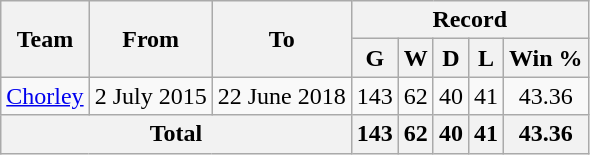<table class="wikitable" style="text-align: center">
<tr>
<th rowspan="2">Team</th>
<th rowspan="2">From</th>
<th rowspan="2">To</th>
<th colspan="5">Record</th>
</tr>
<tr>
<th>G</th>
<th>W</th>
<th>D</th>
<th>L</th>
<th>Win %</th>
</tr>
<tr>
<td align=left><a href='#'>Chorley</a></td>
<td align=left>2 July 2015</td>
<td align=left>22 June 2018</td>
<td>143</td>
<td>62</td>
<td>40</td>
<td>41</td>
<td>43.36</td>
</tr>
<tr>
<th colspan="3">Total</th>
<th>143</th>
<th>62</th>
<th>40</th>
<th>41</th>
<th>43.36</th>
</tr>
</table>
